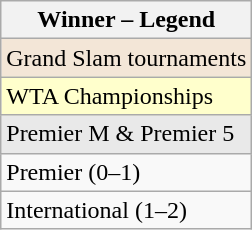<table class="wikitable mw-collapsible mw-collapsed">
<tr>
<th>Winner – Legend</th>
</tr>
<tr>
<td bgcolor=#f3e6d7>Grand Slam tournaments</td>
</tr>
<tr>
<td bgcolor=#ffffcc>WTA Championships</td>
</tr>
<tr>
<td bgcolor=#e9e9e9>Premier M & Premier 5</td>
</tr>
<tr>
<td>Premier (0–1)</td>
</tr>
<tr>
<td>International (1–2)</td>
</tr>
</table>
